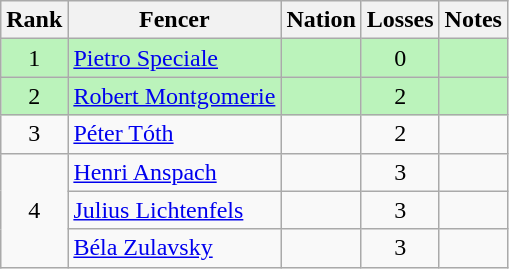<table class="wikitable sortable" style="text-align:center">
<tr>
<th>Rank</th>
<th>Fencer</th>
<th>Nation</th>
<th>Losses</th>
<th>Notes</th>
</tr>
<tr bgcolor=bbf3bb>
<td>1</td>
<td align=left><a href='#'>Pietro Speciale</a></td>
<td align=left></td>
<td>0</td>
<td></td>
</tr>
<tr bgcolor=bbf3bb>
<td>2</td>
<td align=left><a href='#'>Robert Montgomerie</a></td>
<td align=left></td>
<td>2</td>
<td></td>
</tr>
<tr>
<td>3</td>
<td align=left><a href='#'>Péter Tóth</a></td>
<td align=left></td>
<td>2</td>
<td></td>
</tr>
<tr>
<td rowspan=3>4</td>
<td align=left><a href='#'>Henri Anspach</a></td>
<td align=left></td>
<td>3</td>
<td></td>
</tr>
<tr>
<td align=left><a href='#'>Julius Lichtenfels</a></td>
<td align=left></td>
<td>3</td>
<td></td>
</tr>
<tr>
<td align=left><a href='#'>Béla Zulavsky</a></td>
<td align=left></td>
<td>3</td>
<td></td>
</tr>
</table>
